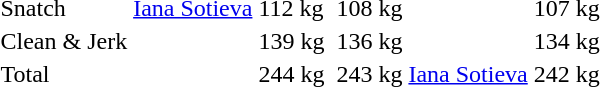<table>
<tr>
<td>Snatch</td>
<td> <a href='#'>Iana Sotieva</a> </td>
<td>112 kg</td>
<td></td>
<td>108 kg</td>
<td></td>
<td>107 kg</td>
</tr>
<tr>
<td>Clean & Jerk</td>
<td></td>
<td>139 kg</td>
<td></td>
<td>136 kg</td>
<td></td>
<td>134 kg</td>
</tr>
<tr>
<td>Total</td>
<td></td>
<td>244 kg</td>
<td></td>
<td>243 kg</td>
<td> <a href='#'>Iana Sotieva</a> </td>
<td>242 kg</td>
</tr>
</table>
